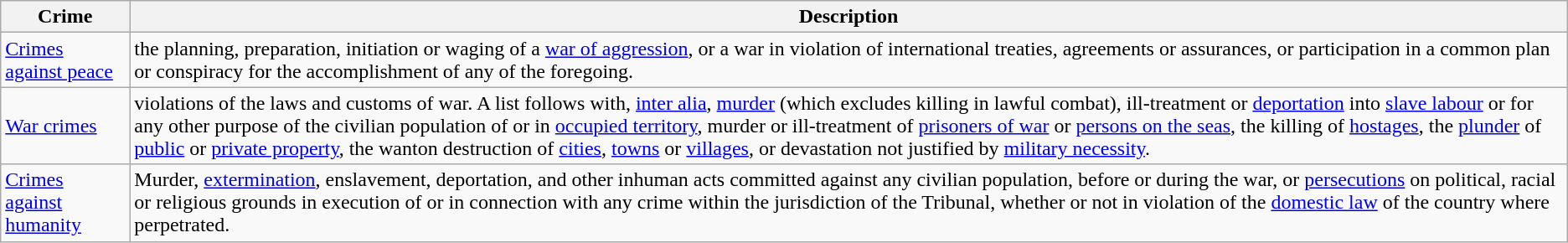<table class="wikitable" border="1">
<tr>
<th>Crime</th>
<th>Description</th>
</tr>
<tr>
<td><a href='#'>Crimes against peace</a></td>
<td>the planning, preparation, initiation or waging of a <a href='#'>war of aggression</a>, or a war in violation of international treaties, agreements or assurances, or participation in a common plan or conspiracy for the accomplishment of any of the foregoing.</td>
</tr>
<tr>
<td><a href='#'>War crimes</a></td>
<td>violations of the laws and customs of war. A list follows with, <a href='#'>inter alia</a>, <a href='#'>murder</a> (which excludes killing in lawful combat), ill-treatment or <a href='#'>deportation</a> into <a href='#'>slave labour</a> or for any other purpose of the civilian population of or in <a href='#'>occupied territory</a>, murder or ill-treatment of <a href='#'>prisoners of war</a> or <a href='#'>persons on the seas</a>, the killing of <a href='#'>hostages</a>, the <a href='#'>plunder</a> of <a href='#'>public</a> or <a href='#'>private property</a>, the wanton destruction of <a href='#'>cities</a>, <a href='#'>towns</a> or <a href='#'>villages</a>, or devastation not justified by <a href='#'>military necessity</a>.</td>
</tr>
<tr>
<td><a href='#'>Crimes against humanity</a></td>
<td>Murder, <a href='#'>extermination</a>, enslavement, deportation, and other inhuman acts committed against any civilian population, before or during the war, or <a href='#'>persecutions</a> on political, racial or religious grounds in execution of or in connection with any crime within the jurisdiction of the Tribunal, whether or not in violation of the <a href='#'>domestic law</a> of the country where perpetrated.</td>
</tr>
</table>
